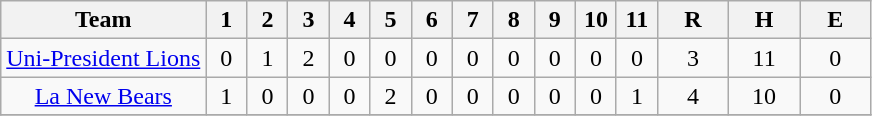<table class=wikitable style="text-align:center">
<tr>
<th>Team</th>
<th>1</th>
<th>2</th>
<th>3</th>
<th>4</th>
<th>5</th>
<th>6</th>
<th>7</th>
<th>8</th>
<th>9</th>
<th>10</th>
<th>11</th>
<th>R</th>
<th>H</th>
<th>E</th>
</tr>
<tr>
<td><a href='#'>Uni-President Lions</a></td>
<td width = "20">0</td>
<td width = "20">1</td>
<td width = "20">2</td>
<td width = "20">0</td>
<td width = "20">0</td>
<td width = "20">0</td>
<td width = "20">0</td>
<td width = "20">0</td>
<td width = "20">0</td>
<td width = "20">0</td>
<td width = "20">0</td>
<td width = "40">3</td>
<td width = "40">11</td>
<td width = "40">0</td>
</tr>
<tr>
<td><a href='#'>La New Bears</a></td>
<td>1</td>
<td>0</td>
<td>0</td>
<td>0</td>
<td>2</td>
<td>0</td>
<td>0</td>
<td>0</td>
<td>0</td>
<td>0</td>
<td>1</td>
<td>4</td>
<td>10</td>
<td>0</td>
</tr>
<tr>
</tr>
</table>
